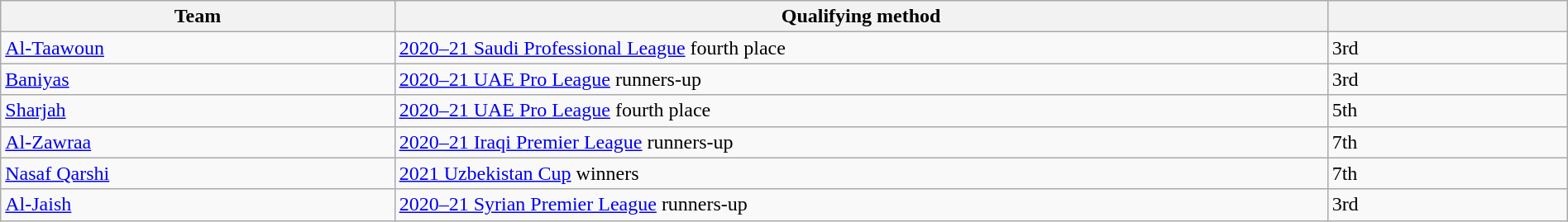<table class="wikitable" style="table-layout:fixed;width:100%;">
<tr>
<th width=25%>Team</th>
<th width=60%>Qualifying method</th>
<th width=15%> </th>
</tr>
<tr>
<td> <a href='#'>Al-Taawoun</a></td>
<td><a href='#'>2020–21 Saudi Professional League</a> fourth place</td>
<td>3rd </td>
</tr>
<tr>
<td> <a href='#'>Baniyas</a></td>
<td><a href='#'>2020–21 UAE Pro League</a> runners-up</td>
<td>3rd </td>
</tr>
<tr>
<td> <a href='#'>Sharjah</a></td>
<td><a href='#'>2020–21 UAE Pro League</a> fourth place</td>
<td>5th </td>
</tr>
<tr>
<td> <a href='#'>Al-Zawraa</a></td>
<td><a href='#'>2020–21 Iraqi Premier League</a> runners-up</td>
<td>7th </td>
</tr>
<tr>
<td> <a href='#'>Nasaf Qarshi</a></td>
<td><a href='#'>2021 Uzbekistan Cup</a> winners</td>
<td>7th </td>
</tr>
<tr>
<td> <a href='#'>Al-Jaish</a></td>
<td><a href='#'>2020–21 Syrian Premier League</a> runners-up</td>
<td>3rd </td>
</tr>
</table>
